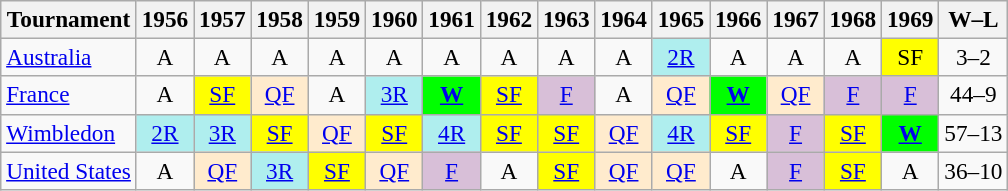<table class=wikitable style=text-align:center;font-size:97%>
<tr>
<th>Tournament</th>
<th>1956</th>
<th>1957</th>
<th>1958</th>
<th>1959</th>
<th>1960</th>
<th>1961</th>
<th>1962</th>
<th>1963</th>
<th>1964</th>
<th>1965</th>
<th>1966</th>
<th>1967</th>
<th>1968</th>
<th>1969</th>
<th>W–L</th>
</tr>
<tr>
<td align=left><a href='#'>Australia</a></td>
<td>A</td>
<td>A</td>
<td>A</td>
<td>A</td>
<td>A</td>
<td>A</td>
<td>A</td>
<td>A</td>
<td>A</td>
<td bgcolor=afeeee><a href='#'>2R</a></td>
<td>A</td>
<td>A</td>
<td>A</td>
<td style="background:yellow;">SF</td>
<td>3–2</td>
</tr>
<tr>
<td align=left><a href='#'>France</a></td>
<td>A</td>
<td style="background:yellow;"><a href='#'>SF</a></td>
<td bgcolor=ffebcd><a href='#'>QF</a></td>
<td>A</td>
<td bgcolor=afeeee><a href='#'>3R</a></td>
<td bgcolor=lime><strong><a href='#'>W</a></strong></td>
<td style="background:yellow;"><a href='#'>SF</a></td>
<td style="background:thistle;"><a href='#'>F</a></td>
<td>A</td>
<td bgcolor=ffebcd><a href='#'>QF</a></td>
<td bgcolor=lime><strong><a href='#'>W</a></strong></td>
<td bgcolor=ffebcd><a href='#'>QF</a></td>
<td style="background:thistle;"><a href='#'>F</a></td>
<td style="background:thistle;"><a href='#'>F</a></td>
<td>44–9</td>
</tr>
<tr>
<td align=left><a href='#'>Wimbledon</a></td>
<td bgcolor=afeeee><a href='#'>2R</a></td>
<td bgcolor=afeeee><a href='#'>3R</a></td>
<td style="background:yellow;"><a href='#'>SF</a></td>
<td bgcolor=ffebcd><a href='#'>QF</a></td>
<td style="background:yellow;"><a href='#'>SF</a></td>
<td bgcolor=afeeee><a href='#'>4R</a></td>
<td style="background:yellow;"><a href='#'>SF</a></td>
<td style="background:yellow;"><a href='#'>SF</a></td>
<td bgcolor=ffebcd><a href='#'>QF</a></td>
<td bgcolor=afeeee><a href='#'>4R</a></td>
<td style="background:yellow;"><a href='#'>SF</a></td>
<td style="background:thistle;"><a href='#'>F</a></td>
<td style="background:yellow;"><a href='#'>SF</a></td>
<td bgcolor=lime><strong><a href='#'>W</a></strong></td>
<td>57–13</td>
</tr>
<tr>
<td align=left><a href='#'>United States</a></td>
<td>A</td>
<td bgcolor=ffebcd><a href='#'>QF</a></td>
<td bgcolor=afeeee><a href='#'>3R</a></td>
<td style="background:yellow;"><a href='#'>SF</a></td>
<td bgcolor=ffebcd><a href='#'>QF</a></td>
<td style="background:thistle;"><a href='#'>F</a></td>
<td>A</td>
<td style="background:yellow;"><a href='#'>SF</a></td>
<td bgcolor=ffebcd><a href='#'>QF</a></td>
<td bgcolor=ffebcd><a href='#'>QF</a></td>
<td>A</td>
<td style="background:thistle;"><a href='#'>F</a></td>
<td style="background:yellow;"><a href='#'>SF</a></td>
<td>A</td>
<td>36–10</td>
</tr>
</table>
